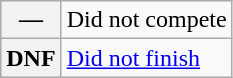<table class="wikitable">
<tr>
<th scope="row">—</th>
<td>Did not compete</td>
</tr>
<tr>
<th scope="row">DNF</th>
<td><a href='#'>Did not finish</a></td>
</tr>
</table>
